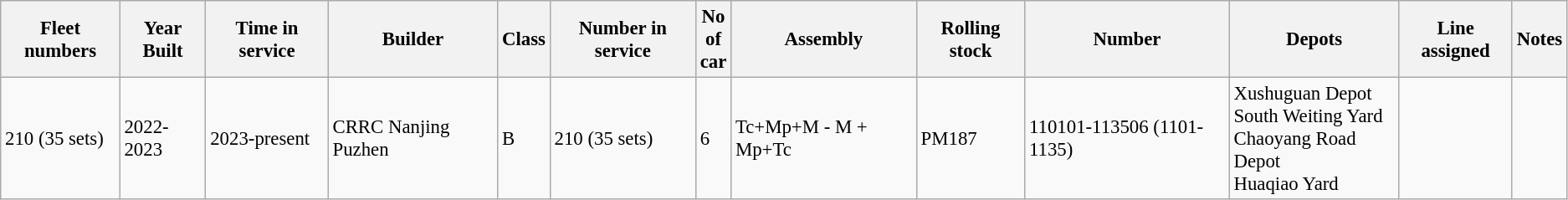<table class="wikitable sortable" style="font-size: 95%;" |>
<tr>
<th>Fleet numbers</th>
<th>Year Built</th>
<th>Time in service</th>
<th>Builder</th>
<th>Class</th>
<th>Number in service</th>
<th>No <br>of<br> car</th>
<th>Assembly</th>
<th>Rolling stock</th>
<th>Number</th>
<th>Depots</th>
<th>Line assigned</th>
<th>Notes</th>
</tr>
<tr>
<td>210 (35 sets)</td>
<td>2022-2023</td>
<td>2023-present</td>
<td>CRRC Nanjing Puzhen</td>
<td>B</td>
<td>210 (35 sets)</td>
<td>6</td>
<td>Tc+Mp+M - M + Mp+Tc</td>
<td>PM187</td>
<td>110101-113506 (1101-1135)</td>
<td>Xushuguan Depot<br>South Weiting Yard<br>Chaoyang Road Depot<br>Huaqiao Yard</td>
<td> </td>
<td></td>
</tr>
</table>
